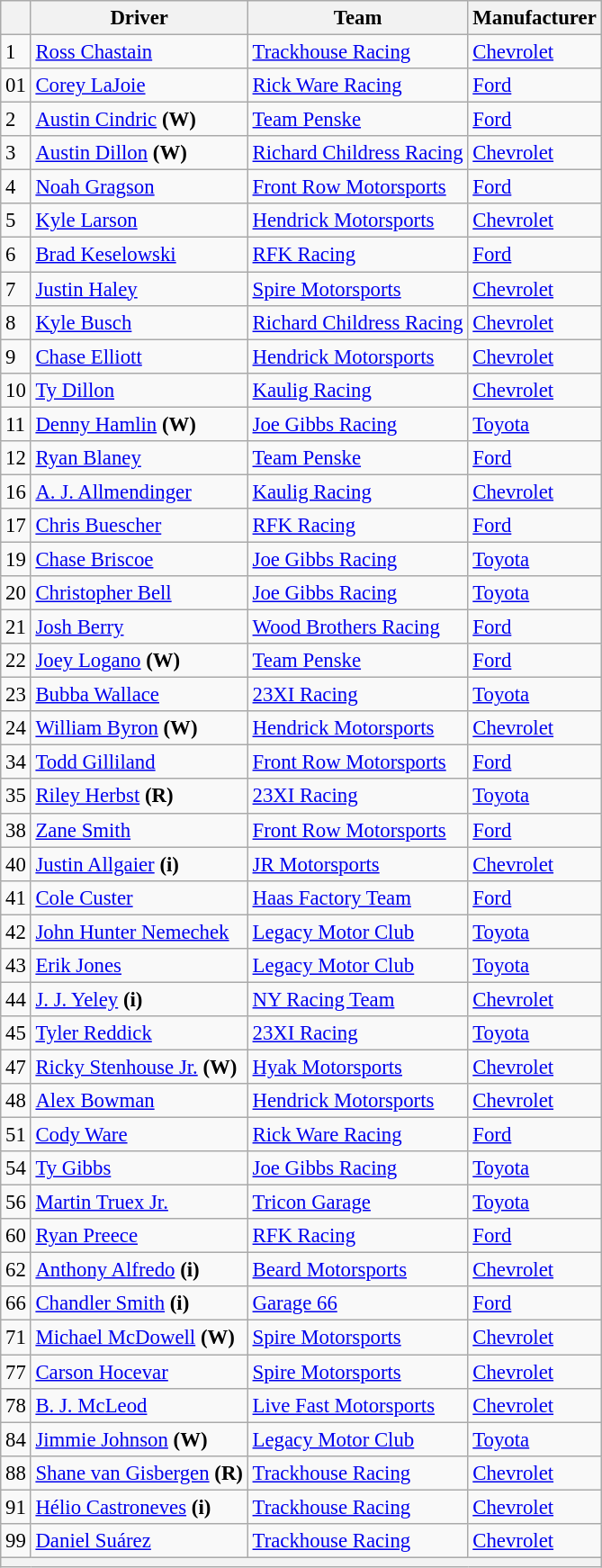<table class="wikitable" style="font-size:95%">
<tr>
<th></th>
<th>Driver</th>
<th>Team</th>
<th>Manufacturer</th>
</tr>
<tr>
<td>1</td>
<td><a href='#'>Ross Chastain</a></td>
<td><a href='#'>Trackhouse Racing</a></td>
<td><a href='#'>Chevrolet</a></td>
</tr>
<tr>
<td>01</td>
<td><a href='#'>Corey LaJoie</a></td>
<td><a href='#'>Rick Ware Racing</a></td>
<td><a href='#'>Ford</a></td>
</tr>
<tr>
<td>2</td>
<td><a href='#'>Austin Cindric</a> <strong>(W)</strong></td>
<td><a href='#'>Team Penske</a></td>
<td><a href='#'>Ford</a></td>
</tr>
<tr>
<td>3</td>
<td><a href='#'>Austin Dillon</a> <strong>(W)</strong></td>
<td><a href='#'>Richard Childress Racing</a></td>
<td><a href='#'>Chevrolet</a></td>
</tr>
<tr>
<td>4</td>
<td><a href='#'>Noah Gragson</a></td>
<td><a href='#'>Front Row Motorsports</a></td>
<td><a href='#'>Ford</a></td>
</tr>
<tr>
<td>5</td>
<td><a href='#'>Kyle Larson</a></td>
<td><a href='#'>Hendrick Motorsports</a></td>
<td><a href='#'>Chevrolet</a></td>
</tr>
<tr>
<td>6</td>
<td><a href='#'>Brad Keselowski</a></td>
<td><a href='#'>RFK Racing</a></td>
<td><a href='#'>Ford</a></td>
</tr>
<tr>
<td>7</td>
<td><a href='#'>Justin Haley</a></td>
<td><a href='#'>Spire Motorsports</a></td>
<td><a href='#'>Chevrolet</a></td>
</tr>
<tr>
<td>8</td>
<td><a href='#'>Kyle Busch</a></td>
<td><a href='#'>Richard Childress Racing</a></td>
<td><a href='#'>Chevrolet</a></td>
</tr>
<tr>
<td>9</td>
<td><a href='#'>Chase Elliott</a></td>
<td><a href='#'>Hendrick Motorsports</a></td>
<td><a href='#'>Chevrolet</a></td>
</tr>
<tr>
<td>10</td>
<td><a href='#'>Ty Dillon</a></td>
<td><a href='#'>Kaulig Racing</a></td>
<td><a href='#'>Chevrolet</a></td>
</tr>
<tr>
<td>11</td>
<td><a href='#'>Denny Hamlin</a>  <strong>(W)</strong></td>
<td><a href='#'>Joe Gibbs Racing</a></td>
<td><a href='#'>Toyota</a></td>
</tr>
<tr>
<td>12</td>
<td><a href='#'>Ryan Blaney</a></td>
<td><a href='#'>Team Penske</a></td>
<td><a href='#'>Ford</a></td>
</tr>
<tr>
<td>16</td>
<td><a href='#'>A. J. Allmendinger</a></td>
<td><a href='#'>Kaulig Racing</a></td>
<td><a href='#'>Chevrolet</a></td>
</tr>
<tr>
<td>17</td>
<td><a href='#'>Chris Buescher</a></td>
<td><a href='#'>RFK Racing</a></td>
<td><a href='#'>Ford</a></td>
</tr>
<tr>
<td>19</td>
<td><a href='#'>Chase Briscoe</a></td>
<td><a href='#'>Joe Gibbs Racing</a></td>
<td><a href='#'>Toyota</a></td>
</tr>
<tr>
<td>20</td>
<td><a href='#'>Christopher Bell</a></td>
<td><a href='#'>Joe Gibbs Racing</a></td>
<td><a href='#'>Toyota</a></td>
</tr>
<tr>
<td>21</td>
<td><a href='#'>Josh Berry</a></td>
<td><a href='#'>Wood Brothers Racing</a></td>
<td><a href='#'>Ford</a></td>
</tr>
<tr>
<td>22</td>
<td><a href='#'>Joey Logano</a> <strong>(W)</strong></td>
<td><a href='#'>Team Penske</a></td>
<td><a href='#'>Ford</a></td>
</tr>
<tr>
<td>23</td>
<td><a href='#'>Bubba Wallace</a></td>
<td><a href='#'>23XI Racing</a></td>
<td><a href='#'>Toyota</a></td>
</tr>
<tr>
<td>24</td>
<td><a href='#'>William Byron</a> <strong>(W)</strong></td>
<td><a href='#'>Hendrick Motorsports</a></td>
<td><a href='#'>Chevrolet</a></td>
</tr>
<tr>
<td>34</td>
<td><a href='#'>Todd Gilliland</a></td>
<td><a href='#'>Front Row Motorsports</a></td>
<td><a href='#'>Ford</a></td>
</tr>
<tr>
<td>35</td>
<td><a href='#'>Riley Herbst</a> <strong>(R)</strong></td>
<td><a href='#'>23XI Racing</a></td>
<td><a href='#'>Toyota</a></td>
</tr>
<tr>
<td>38</td>
<td><a href='#'>Zane Smith</a></td>
<td><a href='#'>Front Row Motorsports</a></td>
<td><a href='#'>Ford</a></td>
</tr>
<tr>
<td>40</td>
<td><a href='#'>Justin Allgaier</a> <strong>(i)</strong></td>
<td><a href='#'>JR Motorsports</a></td>
<td><a href='#'>Chevrolet</a></td>
</tr>
<tr>
<td>41</td>
<td><a href='#'>Cole Custer</a></td>
<td><a href='#'>Haas Factory Team</a></td>
<td><a href='#'>Ford</a></td>
</tr>
<tr>
<td>42</td>
<td><a href='#'>John Hunter Nemechek</a></td>
<td><a href='#'>Legacy Motor Club</a></td>
<td><a href='#'>Toyota</a></td>
</tr>
<tr>
<td>43</td>
<td><a href='#'>Erik Jones</a></td>
<td><a href='#'>Legacy Motor Club</a></td>
<td><a href='#'>Toyota</a></td>
</tr>
<tr>
<td>44</td>
<td><a href='#'>J. J. Yeley</a> <strong>(i)</strong></td>
<td><a href='#'>NY Racing Team</a></td>
<td><a href='#'>Chevrolet</a></td>
</tr>
<tr>
<td>45</td>
<td><a href='#'>Tyler Reddick</a></td>
<td><a href='#'>23XI Racing</a></td>
<td><a href='#'>Toyota</a></td>
</tr>
<tr>
<td>47</td>
<td><a href='#'>Ricky Stenhouse Jr.</a> <strong>(W)</strong></td>
<td><a href='#'>Hyak Motorsports</a></td>
<td><a href='#'>Chevrolet</a></td>
</tr>
<tr>
<td>48</td>
<td><a href='#'>Alex Bowman</a></td>
<td><a href='#'>Hendrick Motorsports</a></td>
<td><a href='#'>Chevrolet</a></td>
</tr>
<tr>
<td>51</td>
<td><a href='#'>Cody Ware</a></td>
<td><a href='#'>Rick Ware Racing</a></td>
<td><a href='#'>Ford</a></td>
</tr>
<tr>
<td>54</td>
<td><a href='#'>Ty Gibbs</a></td>
<td><a href='#'>Joe Gibbs Racing</a></td>
<td><a href='#'>Toyota</a></td>
</tr>
<tr>
<td>56</td>
<td><a href='#'>Martin Truex Jr.</a></td>
<td><a href='#'>Tricon Garage</a></td>
<td><a href='#'>Toyota</a></td>
</tr>
<tr>
<td>60</td>
<td><a href='#'>Ryan Preece</a></td>
<td><a href='#'>RFK Racing</a></td>
<td><a href='#'>Ford</a></td>
</tr>
<tr>
<td>62</td>
<td><a href='#'>Anthony Alfredo</a> <strong>(i)</strong></td>
<td><a href='#'>Beard Motorsports</a></td>
<td><a href='#'>Chevrolet</a></td>
</tr>
<tr>
<td>66</td>
<td><a href='#'>Chandler Smith</a> <strong>(i)</strong></td>
<td><a href='#'>Garage 66</a></td>
<td><a href='#'>Ford</a></td>
</tr>
<tr>
<td>71</td>
<td><a href='#'>Michael McDowell</a> <strong>(W)</strong></td>
<td><a href='#'>Spire Motorsports</a></td>
<td><a href='#'>Chevrolet</a></td>
</tr>
<tr>
<td>77</td>
<td><a href='#'>Carson Hocevar</a></td>
<td><a href='#'>Spire Motorsports</a></td>
<td><a href='#'>Chevrolet</a></td>
</tr>
<tr>
<td>78</td>
<td><a href='#'>B. J. McLeod</a></td>
<td><a href='#'>Live Fast Motorsports</a></td>
<td><a href='#'>Chevrolet</a></td>
</tr>
<tr>
<td>84</td>
<td><a href='#'>Jimmie Johnson</a> <strong>(W)</strong></td>
<td><a href='#'>Legacy Motor Club</a></td>
<td><a href='#'>Toyota</a></td>
</tr>
<tr>
<td>88</td>
<td><a href='#'>Shane van Gisbergen</a> <strong>(R)</strong></td>
<td><a href='#'>Trackhouse Racing</a></td>
<td><a href='#'>Chevrolet</a></td>
</tr>
<tr>
<td>91</td>
<td><a href='#'>Hélio Castroneves</a> <strong>(i)</strong></td>
<td><a href='#'>Trackhouse Racing</a></td>
<td><a href='#'>Chevrolet</a></td>
</tr>
<tr>
<td>99</td>
<td><a href='#'>Daniel Suárez</a></td>
<td><a href='#'>Trackhouse Racing</a></td>
<td><a href='#'>Chevrolet</a></td>
</tr>
<tr>
<th colspan="4"></th>
</tr>
</table>
